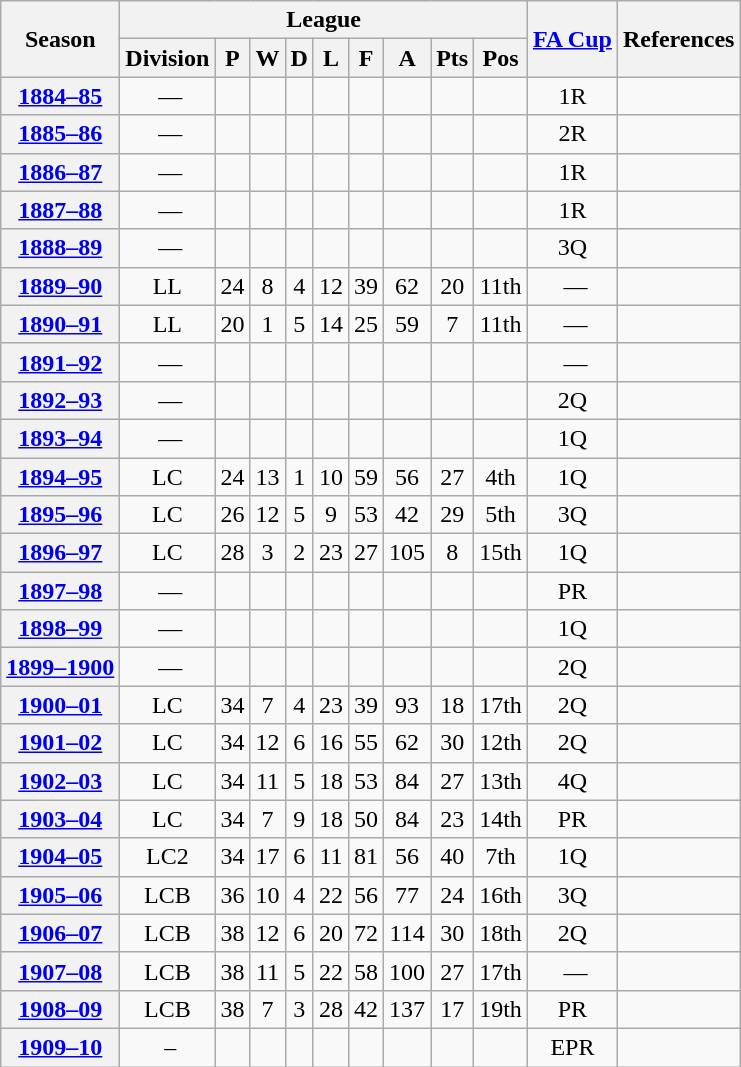<table class="wikitable sortable plainrowheaders" style="text-align:center;">
<tr>
<th scope="col" rowspan=2>Season</th>
<th class="unsortable" colspan=9>League</th>
<th scope="col" class="unsortable" rowspan=2><a href='#'>FA Cup</a></th>
<th scope="col" class="unsortable" rowspan=2>References</th>
</tr>
<tr>
<th scope="col" class="unsortable">Division</th>
<th scope="col">P</th>
<th scope="col">W</th>
<th scope="col">D</th>
<th scope="col">L</th>
<th scope="col">F</th>
<th scope="col">A</th>
<th scope="col">Pts</th>
<th scope="col">Pos</th>
</tr>
<tr>
<th scope="row"><a href='#'>1884–85</a></th>
<td> —</td>
<td></td>
<td></td>
<td></td>
<td></td>
<td></td>
<td></td>
<td></td>
<td></td>
<td>1R</td>
<td></td>
</tr>
<tr>
<th scope="row"><a href='#'>1885–86</a></th>
<td> —</td>
<td></td>
<td></td>
<td></td>
<td></td>
<td></td>
<td></td>
<td></td>
<td></td>
<td>2R</td>
<td></td>
</tr>
<tr>
<th scope="row"><a href='#'>1886–87</a></th>
<td> —</td>
<td></td>
<td></td>
<td></td>
<td></td>
<td></td>
<td></td>
<td></td>
<td></td>
<td>1R</td>
<td></td>
</tr>
<tr>
<th scope="row"><a href='#'>1887–88</a></th>
<td> —</td>
<td></td>
<td></td>
<td></td>
<td></td>
<td></td>
<td></td>
<td></td>
<td></td>
<td>1R</td>
<td></td>
</tr>
<tr>
<th scope="row"><a href='#'>1888–89</a></th>
<td> —</td>
<td></td>
<td></td>
<td></td>
<td></td>
<td></td>
<td></td>
<td></td>
<td></td>
<td>3Q</td>
<td></td>
</tr>
<tr>
<th scope="row"><a href='#'>1889–90</a></th>
<td>LL</td>
<td>24</td>
<td>8</td>
<td>4</td>
<td>12</td>
<td>39</td>
<td>62</td>
<td>20</td>
<td>11th</td>
<td> —</td>
<td></td>
</tr>
<tr>
<th scope="row"><a href='#'>1890–91</a></th>
<td>LL</td>
<td>20</td>
<td>1</td>
<td>5</td>
<td>14</td>
<td>25</td>
<td>59</td>
<td>7</td>
<td>11th</td>
<td> —</td>
<td></td>
</tr>
<tr>
<th scope="row"><a href='#'>1891–92</a></th>
<td> —</td>
<td></td>
<td></td>
<td></td>
<td></td>
<td></td>
<td></td>
<td></td>
<td></td>
<td> —</td>
<td></td>
</tr>
<tr>
<th scope="row"><a href='#'>1892–93</a></th>
<td> —</td>
<td></td>
<td></td>
<td></td>
<td></td>
<td></td>
<td></td>
<td></td>
<td></td>
<td>2Q</td>
<td></td>
</tr>
<tr>
<th scope="row"><a href='#'>1893–94</a></th>
<td> —</td>
<td></td>
<td></td>
<td></td>
<td></td>
<td></td>
<td></td>
<td></td>
<td></td>
<td>1Q</td>
<td></td>
</tr>
<tr>
<th scope="row"><a href='#'>1894–95</a></th>
<td>LC</td>
<td>24</td>
<td>13</td>
<td>1</td>
<td>10</td>
<td>59</td>
<td>56</td>
<td>27</td>
<td>4th</td>
<td>1Q</td>
<td></td>
</tr>
<tr>
<th scope="row"><a href='#'>1895–96</a></th>
<td>LC</td>
<td>26</td>
<td>12</td>
<td>5</td>
<td>9</td>
<td>53</td>
<td>42</td>
<td>29</td>
<td>5th</td>
<td>3Q</td>
<td></td>
</tr>
<tr>
<th scope="row"><a href='#'>1896–97</a></th>
<td>LC</td>
<td>28</td>
<td>3</td>
<td>2</td>
<td>23</td>
<td>27</td>
<td>105</td>
<td>8</td>
<td>15th</td>
<td>1Q</td>
<td></td>
</tr>
<tr>
<th scope="row"><a href='#'>1897–98</a></th>
<td> —</td>
<td></td>
<td></td>
<td></td>
<td></td>
<td></td>
<td></td>
<td></td>
<td></td>
<td>PR</td>
<td></td>
</tr>
<tr>
<th scope="row"><a href='#'>1898–99</a></th>
<td> —</td>
<td></td>
<td></td>
<td></td>
<td></td>
<td></td>
<td></td>
<td></td>
<td></td>
<td>1Q</td>
<td></td>
</tr>
<tr>
<th scope="row"><a href='#'>1899–1900</a></th>
<td> —</td>
<td></td>
<td></td>
<td></td>
<td></td>
<td></td>
<td></td>
<td></td>
<td></td>
<td>2Q</td>
<td></td>
</tr>
<tr>
<th scope="row"><a href='#'>1900–01</a></th>
<td>LC</td>
<td>34</td>
<td>7</td>
<td>4</td>
<td>23</td>
<td>39</td>
<td>93</td>
<td>18</td>
<td>17th</td>
<td>2Q</td>
<td></td>
</tr>
<tr>
<th scope="row"><a href='#'>1901–02</a></th>
<td>LC</td>
<td>34</td>
<td>12</td>
<td>6</td>
<td>16</td>
<td>55</td>
<td>62</td>
<td>30</td>
<td>12th</td>
<td>2Q</td>
<td></td>
</tr>
<tr>
<th scope="row"><a href='#'>1902–03</a></th>
<td>LC</td>
<td>34</td>
<td>11</td>
<td>5</td>
<td>18</td>
<td>53</td>
<td>84</td>
<td>27</td>
<td>13th</td>
<td>4Q</td>
<td></td>
</tr>
<tr>
<th scope="row"><a href='#'>1903–04</a></th>
<td>LC</td>
<td>34</td>
<td>7</td>
<td>9</td>
<td>18</td>
<td>50</td>
<td>84</td>
<td>23</td>
<td>14th</td>
<td>PR</td>
<td></td>
</tr>
<tr>
<th scope="row"><a href='#'>1904–05</a></th>
<td>LC2</td>
<td>34</td>
<td>17</td>
<td>6</td>
<td>11</td>
<td>81</td>
<td>56</td>
<td>40</td>
<td>7th</td>
<td>1Q</td>
<td></td>
</tr>
<tr>
<th scope="row"><a href='#'>1905–06</a></th>
<td>LCB</td>
<td>36</td>
<td>10</td>
<td>4</td>
<td>22</td>
<td>56</td>
<td>77</td>
<td>24</td>
<td>16th</td>
<td>3Q</td>
<td></td>
</tr>
<tr>
<th scope="row"><a href='#'>1906–07</a></th>
<td>LCB</td>
<td>38</td>
<td>12</td>
<td>6</td>
<td>20</td>
<td>72</td>
<td>114</td>
<td>30</td>
<td>18th</td>
<td>2Q</td>
<td></td>
</tr>
<tr>
<th scope="row"><a href='#'>1907–08</a></th>
<td>LCB</td>
<td>38</td>
<td>11</td>
<td>5</td>
<td>22</td>
<td>58</td>
<td>100</td>
<td>27</td>
<td>17th</td>
<td> —</td>
<td></td>
</tr>
<tr>
<th scope="row"><a href='#'>1908–09</a></th>
<td>LCB</td>
<td>38</td>
<td>7</td>
<td>3</td>
<td>28</td>
<td>42</td>
<td>137</td>
<td>17</td>
<td>19th</td>
<td>PR</td>
<td></td>
</tr>
<tr>
<th scope="row"><a href='#'>1909–10</a></th>
<td> –</td>
<td></td>
<td></td>
<td></td>
<td></td>
<td></td>
<td></td>
<td></td>
<td></td>
<td>EPR</td>
<td></td>
</tr>
</table>
